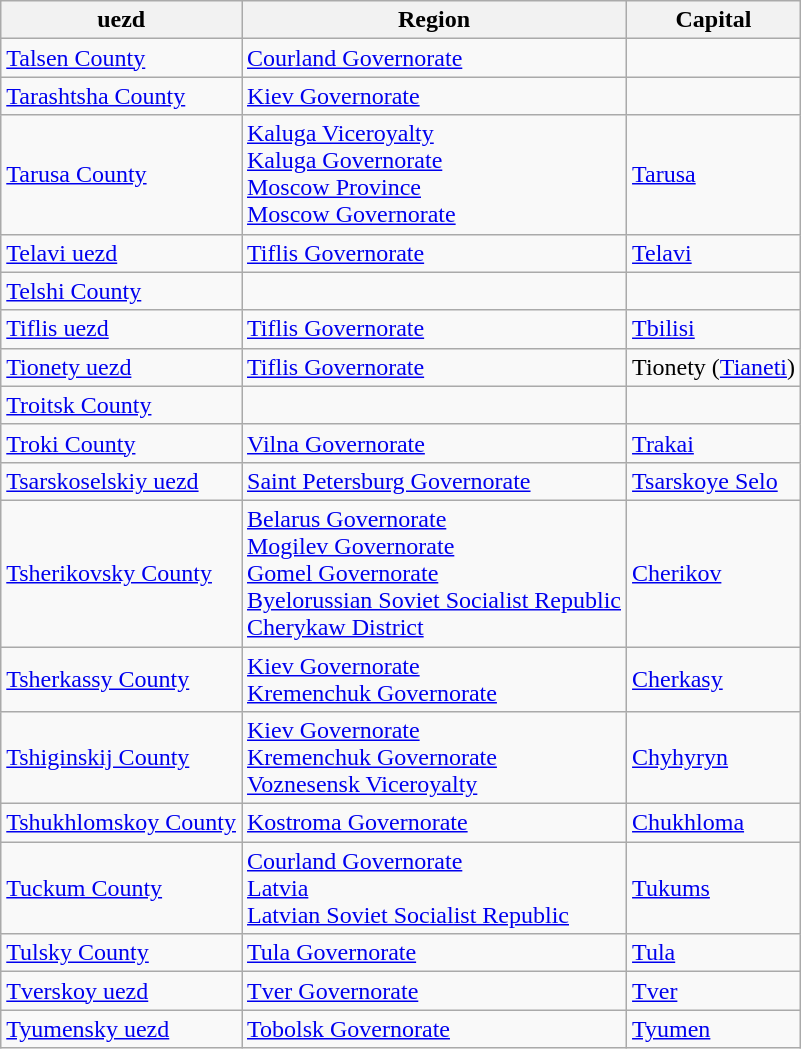<table class="wikitable sortable">
<tr>
<th>uezd</th>
<th>Region</th>
<th>Capital</th>
</tr>
<tr>
<td><a href='#'>Talsen County</a></td>
<td><a href='#'>Courland Governorate</a></td>
<td></td>
</tr>
<tr>
<td><a href='#'>Tarashtsha County</a></td>
<td><a href='#'>Kiev Governorate</a></td>
<td></td>
</tr>
<tr>
<td><a href='#'>Tarusa County</a></td>
<td><a href='#'>Kaluga Viceroyalty</a><br><a href='#'>Kaluga Governorate</a><br><a href='#'>Moscow Province</a><br><a href='#'>Moscow Governorate</a></td>
<td><a href='#'>Tarusa</a></td>
</tr>
<tr>
<td><a href='#'>Telavi uezd</a></td>
<td><a href='#'>Tiflis Governorate</a></td>
<td><a href='#'>Telavi</a></td>
</tr>
<tr>
<td><a href='#'>Telshi County</a></td>
<td></td>
<td></td>
</tr>
<tr>
<td><a href='#'>Tiflis uezd</a></td>
<td><a href='#'>Tiflis Governorate</a></td>
<td><a href='#'>Tbilisi</a></td>
</tr>
<tr>
<td><a href='#'>Tionety uezd</a></td>
<td><a href='#'>Tiflis Governorate</a></td>
<td>Tionety (<a href='#'>Tianeti</a>)</td>
</tr>
<tr>
<td><a href='#'>Troitsk County</a></td>
<td></td>
<td></td>
</tr>
<tr>
<td><a href='#'>Troki County</a></td>
<td><a href='#'>Vilna Governorate</a></td>
<td><a href='#'>Trakai</a></td>
</tr>
<tr>
<td><a href='#'>Tsarskoselskiy uezd</a></td>
<td><a href='#'>Saint Petersburg Governorate</a></td>
<td><a href='#'>Tsarskoye Selo</a></td>
</tr>
<tr>
<td><a href='#'>Tsherikovsky County</a></td>
<td><a href='#'>Belarus Governorate</a><br><a href='#'>Mogilev Governorate</a><br><a href='#'>Gomel Governorate</a><br><a href='#'>Byelorussian Soviet Socialist Republic</a><br><a href='#'>Cherykaw District</a></td>
<td><a href='#'>Cherikov</a></td>
</tr>
<tr>
<td><a href='#'>Tsherkassy County</a></td>
<td><a href='#'>Kiev Governorate</a><br><a href='#'>Kremenchuk Governorate</a></td>
<td><a href='#'>Cherkasy</a></td>
</tr>
<tr>
<td><a href='#'>Tshiginskij County</a></td>
<td><a href='#'>Kiev Governorate</a><br><a href='#'>Kremenchuk Governorate</a><br><a href='#'>Voznesensk Viceroyalty</a></td>
<td><a href='#'>Chyhyryn</a></td>
</tr>
<tr>
<td><a href='#'>Tshukhlomskoy County</a></td>
<td><a href='#'>Kostroma Governorate</a></td>
<td><a href='#'>Chukhloma</a></td>
</tr>
<tr>
<td><a href='#'>Tuckum County</a></td>
<td><a href='#'>Courland Governorate</a><br><a href='#'>Latvia</a><br><a href='#'>Latvian Soviet Socialist Republic</a></td>
<td><a href='#'>Tukums</a></td>
</tr>
<tr>
<td><a href='#'>Tulsky County</a></td>
<td><a href='#'>Tula Governorate</a></td>
<td><a href='#'>Tula</a></td>
</tr>
<tr>
<td><a href='#'>Tverskoy uezd</a></td>
<td><a href='#'>Tver Governorate</a></td>
<td><a href='#'>Tver</a></td>
</tr>
<tr>
<td><a href='#'>Tyumensky uezd</a></td>
<td><a href='#'>Tobolsk Governorate</a></td>
<td><a href='#'>Tyumen</a></td>
</tr>
</table>
